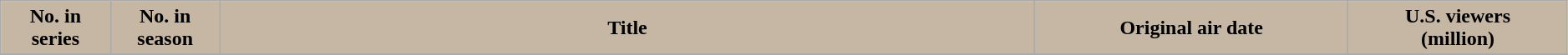<table class="wikitable plainrowheaders" style="width:99%;">
<tr>
<th scope="col" style="background-color: #C5B7A3; color: #000000;" width=7%>No. in<br>series</th>
<th scope="col" style="background-color: #C5B7A3; color: #000000;" width=7%>No. in<br>season</th>
<th scope="col" style="background-color: #C5B7A3; color: #000000;">Title</th>
<th scope="col" style="background-color: #C5B7A3; color: #000000;" width=20%>Original air date</th>
<th scope="col" style="background-color: #C5B7A3; color: #000000;" width=14%>U.S. viewers<br>(million)</th>
</tr>
<tr>
</tr>
</table>
